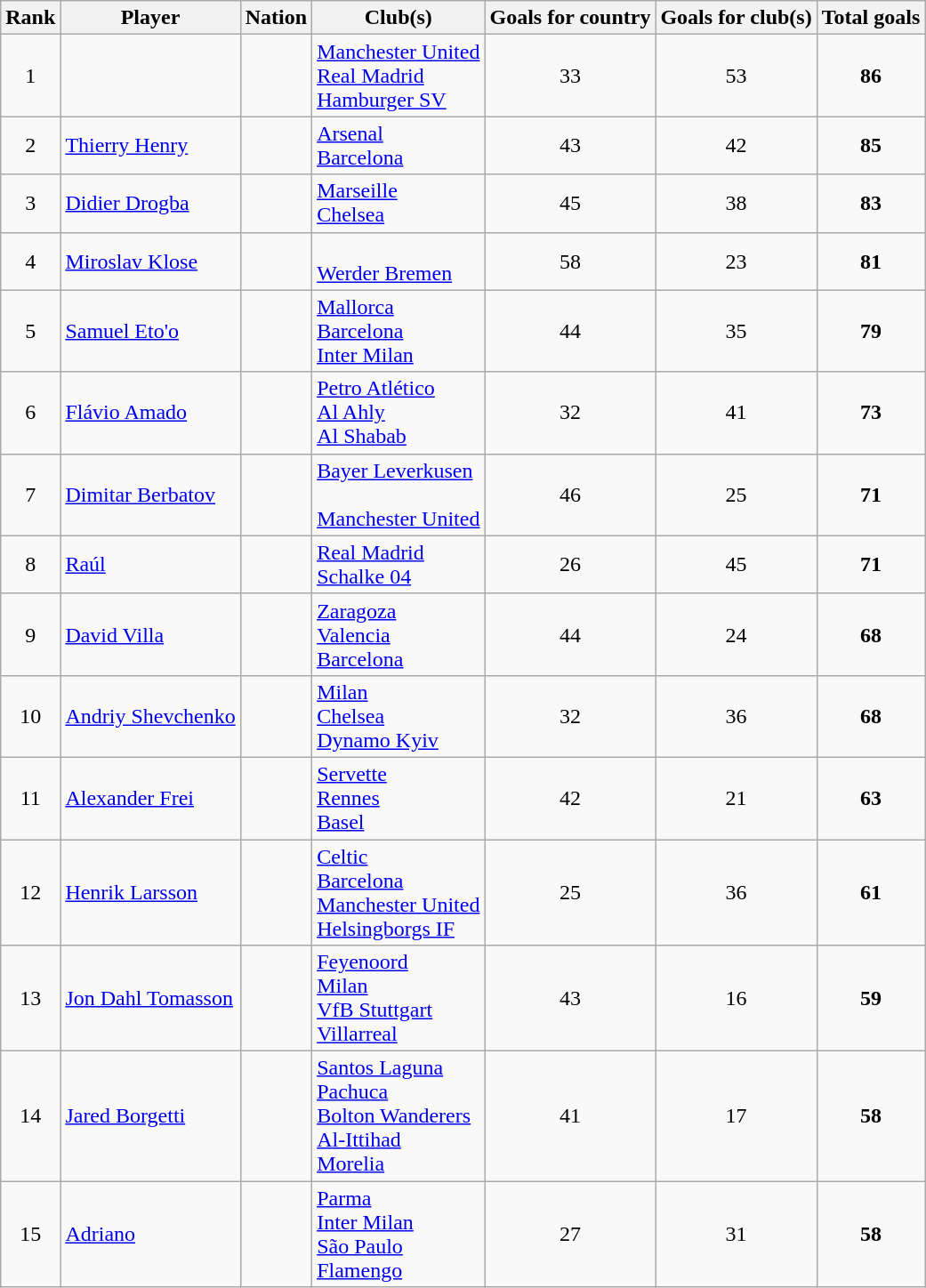<table class="wikitable sortable">
<tr>
<th>Rank</th>
<th>Player</th>
<th>Nation</th>
<th>Club(s)</th>
<th>Goals for country</th>
<th>Goals for club(s)</th>
<th>Total goals</th>
</tr>
<tr>
<td align="center">1</td>
<td></td>
<td></td>
<td> <a href='#'>Manchester United</a><br> <a href='#'>Real Madrid</a><br> <a href='#'>Hamburger SV</a></td>
<td align="center">33</td>
<td align="center">53</td>
<td align="center"><strong>86</strong></td>
</tr>
<tr>
<td align="center">2</td>
<td><a href='#'>Thierry Henry</a></td>
<td></td>
<td> <a href='#'>Arsenal</a><br> <a href='#'>Barcelona</a></td>
<td align="center">43</td>
<td align="center">42</td>
<td align="center"><strong>85</strong></td>
</tr>
<tr>
<td align="center">3</td>
<td><a href='#'>Didier Drogba</a></td>
<td></td>
<td> <a href='#'>Marseille</a><br> <a href='#'>Chelsea</a></td>
<td align="center">45</td>
<td align="center">38</td>
<td align="center"><strong>83</strong></td>
</tr>
<tr>
<td align="center">4</td>
<td><a href='#'>Miroslav Klose</a></td>
<td></td>
<td><br> <a href='#'>Werder Bremen</a><br></td>
<td align="center">58</td>
<td align="center">23</td>
<td align="center"><strong>81</strong></td>
</tr>
<tr>
<td align="center">5</td>
<td><a href='#'>Samuel Eto'o</a></td>
<td></td>
<td> <a href='#'>Mallorca</a><br> <a href='#'>Barcelona</a><br> <a href='#'>Inter Milan</a></td>
<td align="center">44</td>
<td align="center">35</td>
<td align="center"><strong>79</strong></td>
</tr>
<tr>
<td align="center">6</td>
<td><a href='#'>Flávio Amado</a></td>
<td></td>
<td> <a href='#'>Petro Atlético</a><br> <a href='#'>Al Ahly</a><br> <a href='#'>Al Shabab</a></td>
<td align="center">32</td>
<td align="center">41</td>
<td align="center"><strong>73</strong></td>
</tr>
<tr>
<td align="center">7</td>
<td><a href='#'>Dimitar Berbatov</a></td>
<td></td>
<td> <a href='#'>Bayer Leverkusen</a><br><br> <a href='#'>Manchester United</a></td>
<td align="center">46</td>
<td align="center">25</td>
<td align="center"><strong>71</strong></td>
</tr>
<tr>
<td align="center">8</td>
<td><a href='#'>Raúl</a></td>
<td></td>
<td> <a href='#'>Real Madrid</a><br> <a href='#'>Schalke 04</a></td>
<td align="center">26</td>
<td align="center">45</td>
<td align="center"><strong>71</strong></td>
</tr>
<tr>
<td align="center">9</td>
<td><a href='#'>David Villa</a></td>
<td></td>
<td> <a href='#'>Zaragoza</a><br> <a href='#'>Valencia</a><br> <a href='#'>Barcelona</a></td>
<td align="center">44</td>
<td align="center">24</td>
<td align="center"><strong>68</strong></td>
</tr>
<tr>
<td align="center">10</td>
<td><a href='#'>Andriy Shevchenko</a></td>
<td></td>
<td> <a href='#'>Milan</a><br> <a href='#'>Chelsea</a><br> <a href='#'>Dynamo Kyiv</a></td>
<td align="center">32</td>
<td align="center">36</td>
<td align="center"><strong>68</strong></td>
</tr>
<tr>
<td align="center">11</td>
<td><a href='#'>Alexander Frei</a></td>
<td></td>
<td> <a href='#'>Servette</a><br> <a href='#'>Rennes</a><br> <a href='#'>Basel</a></td>
<td align="center">42</td>
<td align="center">21</td>
<td align="center"><strong>63</strong></td>
</tr>
<tr>
<td align="center">12</td>
<td><a href='#'>Henrik Larsson</a></td>
<td></td>
<td> <a href='#'>Celtic</a><br> <a href='#'>Barcelona</a><br> <a href='#'>Manchester United</a><br> <a href='#'>Helsingborgs IF</a></td>
<td align="center">25</td>
<td align="center">36</td>
<td align="center"><strong>61</strong></td>
</tr>
<tr>
<td align="center">13</td>
<td><a href='#'>Jon Dahl Tomasson</a></td>
<td></td>
<td> <a href='#'>Feyenoord</a><br> <a href='#'>Milan</a><br> <a href='#'>VfB Stuttgart</a><br> <a href='#'>Villarreal</a></td>
<td align="center">43</td>
<td align="center">16</td>
<td align="center"><strong>59</strong></td>
</tr>
<tr>
<td align="center">14</td>
<td><a href='#'>Jared Borgetti</a></td>
<td></td>
<td> <a href='#'>Santos Laguna</a><br> <a href='#'>Pachuca</a><br> <a href='#'>Bolton Wanderers</a><br> <a href='#'>Al-Ittihad</a><br> <a href='#'>Morelia</a></td>
<td align="center">41</td>
<td align="center">17</td>
<td align="center"><strong>58</strong></td>
</tr>
<tr>
<td align="center">15</td>
<td><a href='#'>Adriano</a></td>
<td></td>
<td> <a href='#'>Parma</a><br> <a href='#'>Inter Milan</a><br> <a href='#'>São Paulo</a><br> <a href='#'>Flamengo</a></td>
<td align="center">27</td>
<td align="center">31</td>
<td align="center"><strong>58</strong></td>
</tr>
</table>
